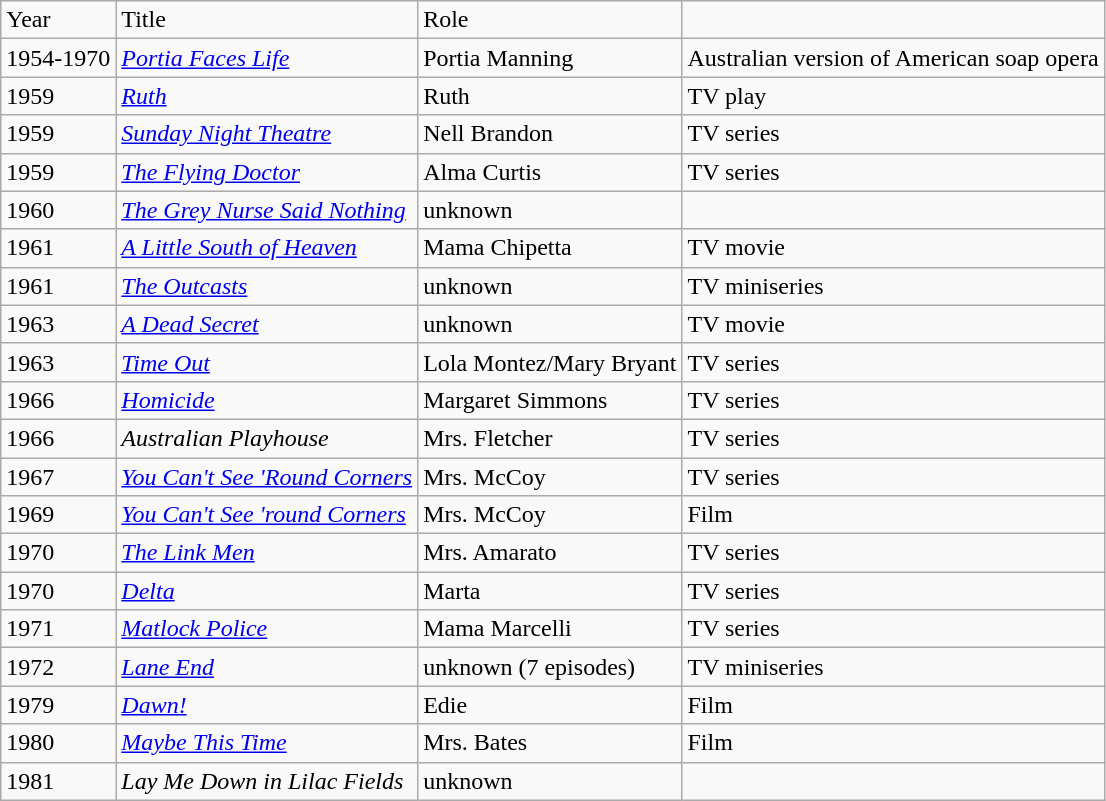<table class="wikitable">
<tr>
<td>Year</td>
<td>Title</td>
<td>Role</td>
</tr>
<tr>
<td>1954-1970</td>
<td><em><a href='#'>Portia Faces Life</a></em></td>
<td>Portia Manning</td>
<td>Australian version of American soap opera</td>
</tr>
<tr>
<td>1959</td>
<td><em><a href='#'>Ruth</a></em></td>
<td>Ruth</td>
<td>TV play</td>
</tr>
<tr>
<td>1959</td>
<td><em><a href='#'>Sunday Night Theatre</a></em></td>
<td>Nell Brandon</td>
<td>TV series</td>
</tr>
<tr>
<td>1959</td>
<td><em><a href='#'>The Flying Doctor</a></em></td>
<td>Alma Curtis</td>
<td>TV series</td>
</tr>
<tr>
<td>1960</td>
<td><em><a href='#'>The Grey Nurse Said Nothing</a></em></td>
<td>unknown</td>
<td></td>
</tr>
<tr>
<td>1961</td>
<td><em><a href='#'>A Little South of Heaven</a></em></td>
<td>Mama Chipetta</td>
<td>TV movie</td>
</tr>
<tr>
<td>1961</td>
<td><em><a href='#'>The Outcasts</a></em></td>
<td>unknown</td>
<td>TV miniseries</td>
</tr>
<tr>
<td>1963</td>
<td><em><a href='#'>A Dead Secret</a></em></td>
<td>unknown</td>
<td>TV movie</td>
</tr>
<tr>
<td>1963</td>
<td><em><a href='#'>Time Out</a></em></td>
<td>Lola Montez/Mary Bryant</td>
<td>TV series</td>
</tr>
<tr>
<td>1966</td>
<td><em><a href='#'>Homicide</a></em></td>
<td>Margaret Simmons</td>
<td>TV series</td>
</tr>
<tr>
<td>1966</td>
<td><em>Australian Playhouse</em></td>
<td>Mrs. Fletcher</td>
<td>TV series</td>
</tr>
<tr>
<td>1967</td>
<td><em><a href='#'>You Can't See 'Round Corners</a></em></td>
<td>Mrs. McCoy</td>
<td>TV series</td>
</tr>
<tr>
<td>1969</td>
<td><em><a href='#'>You Can't See 'round Corners</a></em></td>
<td>Mrs. McCoy</td>
<td>Film</td>
</tr>
<tr>
<td>1970</td>
<td><em><a href='#'>The Link Men</a></em></td>
<td>Mrs. Amarato</td>
<td>TV series</td>
</tr>
<tr>
<td>1970</td>
<td><em><a href='#'>Delta</a></em></td>
<td>Marta</td>
<td>TV series</td>
</tr>
<tr>
<td>1971</td>
<td><em><a href='#'>Matlock Police</a></em></td>
<td>Mama Marcelli</td>
<td>TV series</td>
</tr>
<tr>
<td>1972</td>
<td><em><a href='#'>Lane End</a></em></td>
<td>unknown (7 episodes)</td>
<td>TV miniseries</td>
</tr>
<tr>
<td>1979</td>
<td><em><a href='#'>Dawn!</a></em></td>
<td>Edie</td>
<td>Film</td>
</tr>
<tr>
<td>1980</td>
<td><em><a href='#'> Maybe This Time</a></em></td>
<td>Mrs. Bates</td>
<td>Film</td>
</tr>
<tr>
<td>1981</td>
<td><em>Lay Me Down in  Lilac Fields</em></td>
<td>unknown</td>
<td></td>
</tr>
</table>
